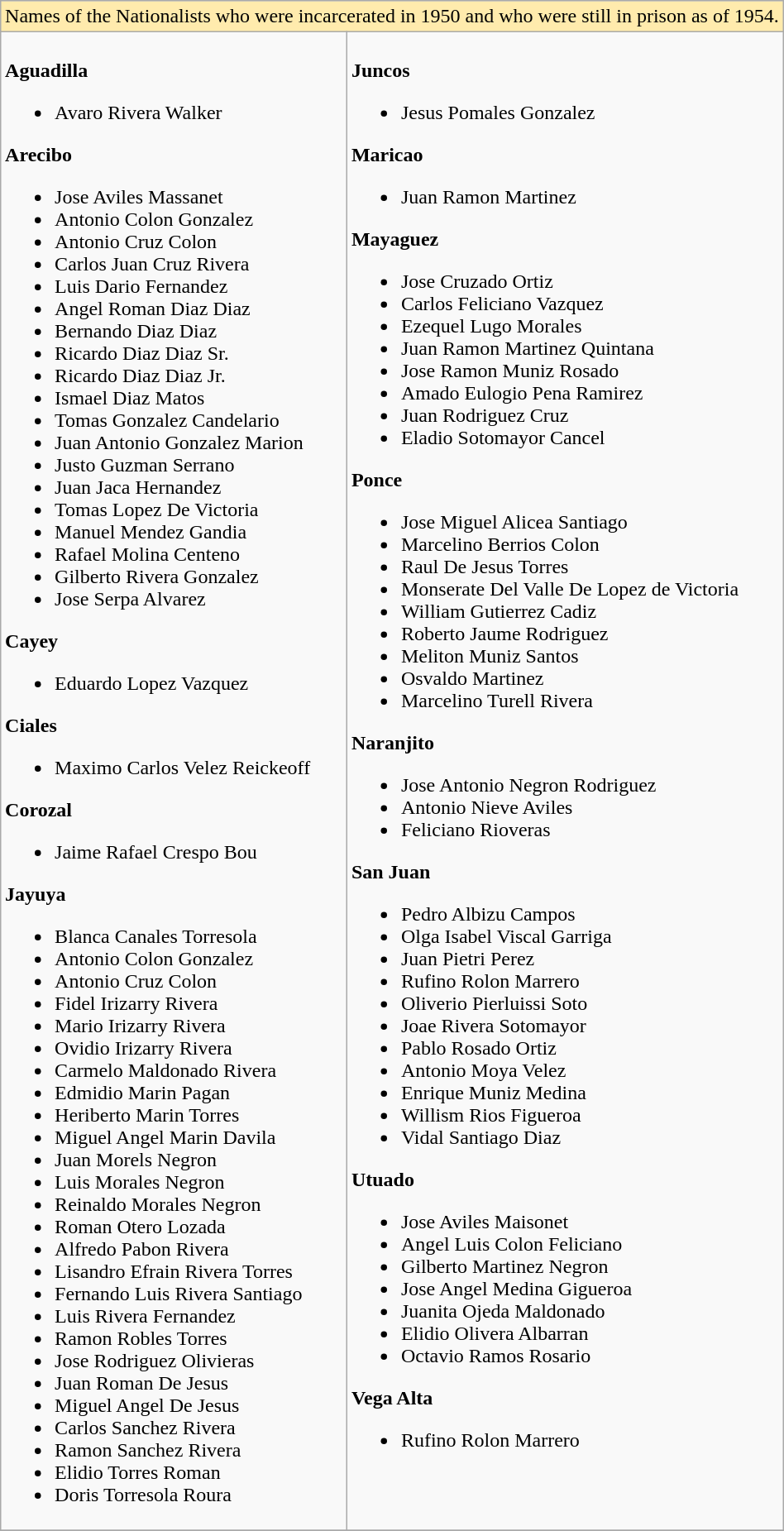<table class="wikitable" style="margin:1em auto;">
<tr style="background-color:#CCCCCC">
<td style="text-align:center;background-color:#ffebad;" colspan=2>Names of the Nationalists who were incarcerated in 1950 and who were still in prison as of 1954.</td>
</tr>
<tr style="vertical-align:top;">
<td><br><strong>Aguadilla</strong><ul><li>Avaro Rivera Walker</li></ul><strong>Arecibo</strong><ul><li>Jose Aviles Massanet</li><li>Antonio Colon Gonzalez</li><li>Antonio Cruz Colon</li><li>Carlos Juan Cruz Rivera</li><li>Luis Dario Fernandez</li><li>Angel Roman Diaz Diaz</li><li>Bernando Diaz Diaz</li><li>Ricardo Diaz Diaz Sr.</li><li>Ricardo Diaz Diaz Jr.</li><li>Ismael Diaz Matos</li><li>Tomas Gonzalez Candelario</li><li>Juan Antonio Gonzalez Marion</li><li>Justo Guzman Serrano</li><li>Juan Jaca Hernandez</li><li>Tomas Lopez De Victoria</li><li>Manuel Mendez Gandia</li><li>Rafael Molina Centeno</li><li>Gilberto Rivera Gonzalez</li><li>Jose Serpa Alvarez</li></ul><strong>Cayey</strong><ul><li>Eduardo Lopez Vazquez</li></ul><strong>Ciales</strong><ul><li>Maximo Carlos Velez Reickeoff</li></ul><strong>Corozal</strong><ul><li>Jaime Rafael Crespo Bou</li></ul><strong>Jayuya</strong><ul><li>Blanca Canales Torresola</li><li>Antonio Colon Gonzalez</li><li>Antonio Cruz Colon</li><li>Fidel Irizarry Rivera</li><li>Mario Irizarry Rivera</li><li>Ovidio Irizarry Rivera</li><li>Carmelo Maldonado Rivera</li><li>Edmidio Marin Pagan</li><li>Heriberto Marin Torres</li><li>Miguel Angel Marin Davila</li><li>Juan Morels Negron</li><li>Luis Morales Negron</li><li>Reinaldo Morales Negron</li><li>Roman Otero Lozada</li><li>Alfredo Pabon Rivera</li><li>Lisandro Efrain Rivera Torres</li><li>Fernando Luis Rivera Santiago</li><li>Luis Rivera Fernandez</li><li>Ramon Robles Torres</li><li>Jose Rodriguez Olivieras</li><li>Juan Roman De Jesus</li><li>Miguel Angel De Jesus</li><li>Carlos Sanchez Rivera</li><li>Ramon Sanchez Rivera</li><li>Elidio Torres Roman</li><li>Doris Torresola Roura</li></ul></td>
<td><br><strong>Juncos</strong><ul><li>Jesus Pomales Gonzalez</li></ul><strong>Maricao</strong><ul><li>Juan Ramon Martinez</li></ul><strong>Mayaguez</strong><ul><li>Jose Cruzado Ortiz</li><li>Carlos Feliciano Vazquez</li><li>Ezequel Lugo Morales</li><li>Juan Ramon Martinez Quintana</li><li>Jose Ramon Muniz Rosado</li><li>Amado Eulogio Pena Ramirez</li><li>Juan Rodriguez Cruz</li><li>Eladio Sotomayor Cancel</li></ul><strong>Ponce</strong><ul><li>Jose Miguel Alicea Santiago</li><li>Marcelino Berrios Colon</li><li>Raul De Jesus Torres</li><li>Monserate Del Valle De Lopez de Victoria</li><li>William Gutierrez Cadiz</li><li>Roberto Jaume Rodriguez</li><li>Meliton Muniz Santos</li><li>Osvaldo Martinez</li><li>Marcelino Turell Rivera</li></ul><strong>Naranjito</strong><ul><li>Jose Antonio Negron Rodriguez</li><li>Antonio Nieve Aviles</li><li>Feliciano Rioveras</li></ul><strong>San Juan</strong><ul><li>Pedro Albizu Campos</li><li>Olga Isabel Viscal Garriga</li><li>Juan Pietri Perez</li><li>Rufino Rolon Marrero</li><li>Oliverio Pierluissi Soto</li><li>Joae Rivera Sotomayor</li><li>Pablo Rosado Ortiz</li><li>Antonio Moya Velez</li><li>Enrique Muniz Medina</li><li>Willism Rios Figueroa</li><li>Vidal Santiago Diaz</li></ul><strong>Utuado</strong><ul><li>Jose Aviles Maisonet</li><li>Angel Luis Colon Feliciano</li><li>Gilberto Martinez Negron</li><li>Jose Angel Medina Gigueroa</li><li>Juanita Ojeda Maldonado</li><li>Elidio Olivera Albarran</li><li>Octavio Ramos Rosario</li></ul><strong>Vega Alta</strong><ul><li>Rufino Rolon Marrero</li></ul></td>
</tr>
<tr>
</tr>
</table>
